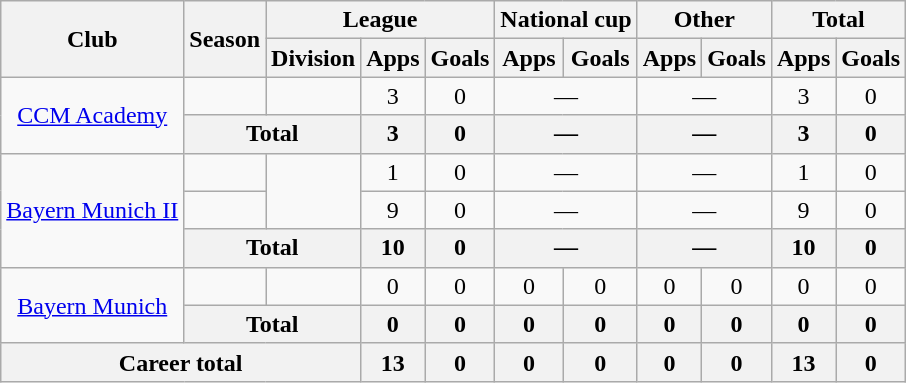<table class="wikitable" style="text-align:center">
<tr>
<th rowspan="2">Club</th>
<th rowspan="2">Season</th>
<th colspan="3">League</th>
<th colspan="2">National cup</th>
<th colspan="2">Other</th>
<th colspan="2">Total</th>
</tr>
<tr>
<th>Division</th>
<th>Apps</th>
<th>Goals</th>
<th>Apps</th>
<th>Goals</th>
<th>Apps</th>
<th>Goals</th>
<th>Apps</th>
<th>Goals</th>
</tr>
<tr>
<td rowspan="2"><a href='#'>CCM Academy</a></td>
<td></td>
<td></td>
<td>3</td>
<td>0</td>
<td colspan="2">—</td>
<td colspan="2">—</td>
<td>3</td>
<td>0</td>
</tr>
<tr>
<th colspan="2">Total</th>
<th>3</th>
<th>0</th>
<th colspan="2">—</th>
<th colspan="2">—</th>
<th>3</th>
<th>0</th>
</tr>
<tr>
<td rowspan="3"><a href='#'>Bayern Munich II</a></td>
<td></td>
<td rowspan="2"></td>
<td>1</td>
<td>0</td>
<td colspan="2">—</td>
<td colspan="2">—</td>
<td>1</td>
<td>0</td>
</tr>
<tr>
<td></td>
<td>9</td>
<td>0</td>
<td colspan="2">—</td>
<td colspan="2">—</td>
<td>9</td>
<td>0</td>
</tr>
<tr>
<th colspan="2">Total</th>
<th>10</th>
<th>0</th>
<th colspan="2">—</th>
<th colspan="2">—</th>
<th>10</th>
<th>0</th>
</tr>
<tr>
<td rowspan="2"><a href='#'>Bayern Munich</a></td>
<td></td>
<td></td>
<td>0</td>
<td>0</td>
<td>0</td>
<td>0</td>
<td>0</td>
<td>0</td>
<td>0</td>
<td>0</td>
</tr>
<tr>
<th colspan="2">Total</th>
<th>0</th>
<th>0</th>
<th>0</th>
<th>0</th>
<th>0</th>
<th>0</th>
<th>0</th>
<th>0</th>
</tr>
<tr>
<th colspan="3">Career total</th>
<th>13</th>
<th>0</th>
<th>0</th>
<th>0</th>
<th>0</th>
<th>0</th>
<th>13</th>
<th>0</th>
</tr>
</table>
